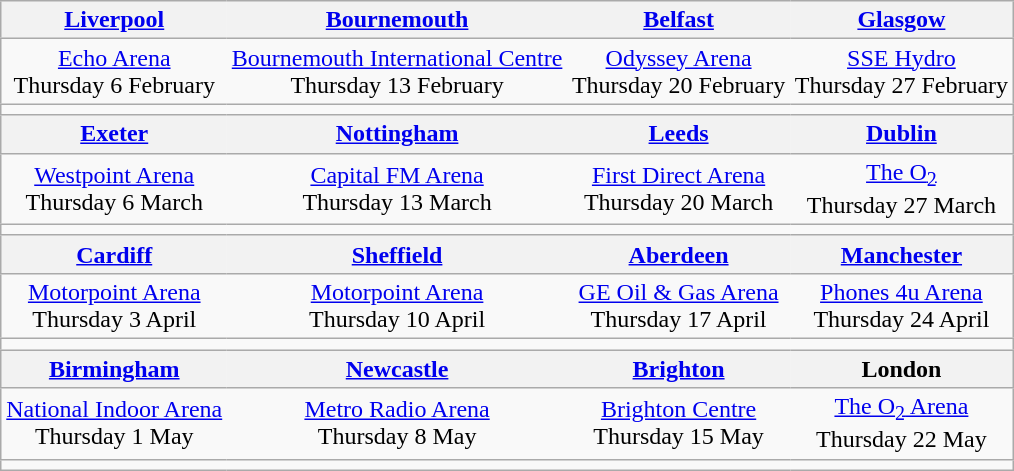<table class="wikitable" style="text-align:center;">
<tr>
<th style="border-left:none; border-right:none;"> <a href='#'>Liverpool</a></th>
<th style="border-left:none; border-right:none;"> <a href='#'>Bournemouth</a></th>
<th style="border-left:none; border-right:none;"> <a href='#'>Belfast</a></th>
<th style="border-left:none; border-right:none;"> <a href='#'>Glasgow</a></th>
</tr>
<tr>
<td style="border-left:none; border-right:none;"><a href='#'>Echo Arena</a><br>Thursday 6 February</td>
<td style="border-left:none; border-right:none;"><a href='#'>Bournemouth International Centre</a><br>Thursday 13 February</td>
<td style="border-left:none; border-right:none;"><a href='#'>Odyssey Arena</a><br>Thursday 20 February</td>
<td style="border-left:none; border-right:none;"><a href='#'>SSE Hydro</a><br>Thursday 27 February</td>
</tr>
<tr>
<td style="border:none;"></td>
<td style="border:none;"></td>
<td style="border:none;"></td>
<td style="border:none;"></td>
</tr>
<tr>
<th style="border-left:none; border-right:none;"> <a href='#'>Exeter</a></th>
<th style="border-left:none; border-right:none;"> <a href='#'>Nottingham</a></th>
<th style="border-left:none; border-right:none;"> <a href='#'>Leeds</a></th>
<th style="border-left:none; border-right:none;"> <a href='#'>Dublin</a></th>
</tr>
<tr>
<td style="border-left:none; border-right:none;"><a href='#'>Westpoint Arena</a><br>Thursday 6 March</td>
<td style="border-left:none; border-right:none;"><a href='#'>Capital FM Arena</a><br>Thursday 13 March</td>
<td style="border-left:none; border-right:none;"><a href='#'>First Direct Arena</a><br>Thursday 20 March</td>
<td style="border-left:none; border-right:none;"><a href='#'>The O<sub>2</sub></a><br>Thursday 27 March</td>
</tr>
<tr>
<td style="border:none;"></td>
<td style="border:none;"></td>
<td style="border:none;"></td>
<td style="border:none;"></td>
</tr>
<tr>
<th style="border-left:none; border-right:none;"> <a href='#'>Cardiff</a></th>
<th style="border-left:none; border-right:none;"> <a href='#'>Sheffield</a></th>
<th style="border-left:none; border-right:none;"> <a href='#'>Aberdeen</a></th>
<th style="border-left:none; border-right:none;"> <a href='#'>Manchester</a></th>
</tr>
<tr>
<td style="border-left:none; border-right:none;"><a href='#'>Motorpoint Arena</a><br>Thursday 3 April</td>
<td style="border-left:none; border-right:none;"><a href='#'>Motorpoint Arena</a><br>Thursday 10 April</td>
<td style="border-left:none; border-right:none;"><a href='#'>GE Oil & Gas Arena</a><br>Thursday 17 April</td>
<td style="border-left:none; border-right:none;"><a href='#'>Phones 4u Arena</a><br>Thursday 24 April</td>
</tr>
<tr>
<td style="border:none;"></td>
<td style="border:none;"></td>
<td style="border:none;"></td>
<td style="border:none;"></td>
</tr>
<tr>
<th style="border-left:none; border-right:none;"> <a href='#'>Birmingham</a></th>
<th style="border-left:none; border-right:none;"> <a href='#'>Newcastle</a></th>
<th style="border-left:none; border-right:none;"> <a href='#'>Brighton</a></th>
<th style="border-left:none; border-right:none;"> London</th>
</tr>
<tr>
<td style="border-left:none; border-right:none;"><a href='#'>National Indoor Arena</a><br>Thursday 1 May</td>
<td style="border-left:none; border-right:none;"><a href='#'>Metro Radio Arena</a><br>Thursday 8 May</td>
<td style="border-left:none; border-right:none;"><a href='#'>Brighton Centre</a><br>Thursday 15 May</td>
<td style="border-left:none; border-right:none;"><a href='#'>The O<sub>2</sub> Arena</a><br>Thursday 22 May</td>
</tr>
<tr>
<td style="border:none;"></td>
<td style="border:none;"></td>
<td style="border:none;"></td>
<td style="border:none;"></td>
</tr>
</table>
